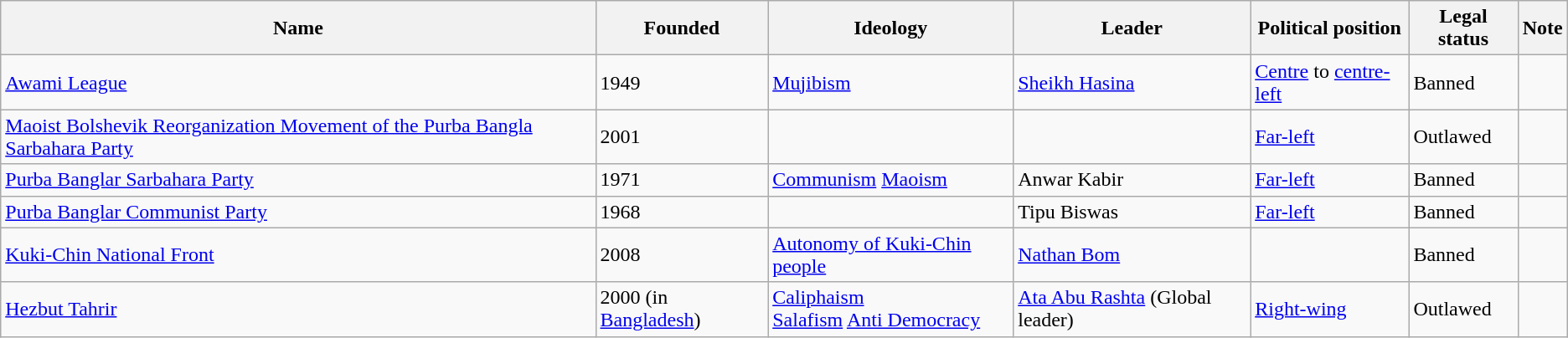<table class="wikitable sortable">
<tr>
<th>Name</th>
<th>Founded</th>
<th>Ideology</th>
<th>Leader</th>
<th>Political position</th>
<th>Legal status</th>
<th>Note</th>
</tr>
<tr>
<td><a href='#'>Awami League</a></td>
<td>1949</td>
<td><a href='#'>Mujibism</a></td>
<td><a href='#'>Sheikh Hasina</a></td>
<td><a href='#'>Centre</a> to <a href='#'>centre-left</a></td>
<td>Banned</td>
<td></td>
</tr>
<tr>
<td><a href='#'>Maoist Bolshevik Reorganization Movement of the Purba Bangla Sarbahara Party</a></td>
<td>2001</td>
<td></td>
<td></td>
<td><a href='#'>Far-left</a></td>
<td>Outlawed</td>
<td></td>
</tr>
<tr>
<td><a href='#'>Purba Banglar Sarbahara Party</a></td>
<td>1971</td>
<td><a href='#'>Communism</a> <a href='#'>Maoism</a></td>
<td>Anwar Kabir</td>
<td><a href='#'>Far-left</a></td>
<td>Banned</td>
<td></td>
</tr>
<tr>
<td><a href='#'>Purba Banglar Communist Party</a></td>
<td>1968</td>
<td></td>
<td>Tipu Biswas</td>
<td><a href='#'>Far-left</a></td>
<td>Banned</td>
<td></td>
</tr>
<tr>
<td><a href='#'>Kuki-Chin National Front</a></td>
<td>2008</td>
<td><a href='#'>Autonomy of Kuki-Chin people</a></td>
<td><a href='#'>Nathan Bom</a></td>
<td></td>
<td>Banned</td>
<td></td>
</tr>
<tr>
<td><a href='#'>Hezbut Tahrir</a></td>
<td>2000 (in <a href='#'>Bangladesh</a>)</td>
<td><a href='#'>Caliphaism</a><br><a href='#'>Salafism</a>
<a href='#'>Anti Democracy</a></td>
<td><a href='#'>Ata Abu Rashta</a> (Global leader)</td>
<td><a href='#'>Right-wing</a></td>
<td>Outlawed</td>
<td></td>
</tr>
</table>
